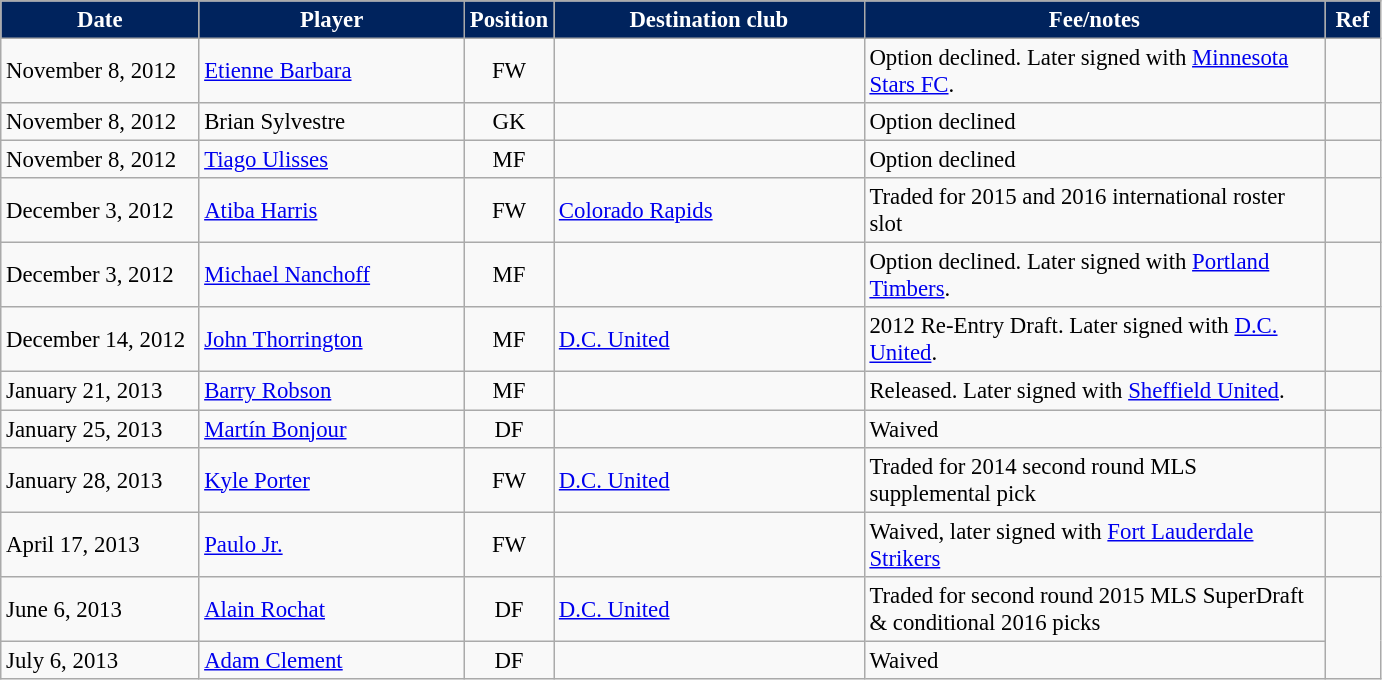<table class="wikitable" style="text-align:left; font-size:95%;">
<tr>
<th style="background:#00235d; color:#fff; width:125px;">Date</th>
<th style="background:#00235d; color:#fff; width:170px;">Player</th>
<th style="background:#00235d; color:#fff; width:50px;">Position</th>
<th style="background:#00235d; color:#fff; width:200px;">Destination club</th>
<th style="background:#00235d; color:#fff; width:300px;">Fee/notes</th>
<th style="background:#00235d; color:#fff; width:30px;">Ref</th>
</tr>
<tr>
<td>November 8, 2012</td>
<td> <a href='#'>Etienne Barbara</a></td>
<td style="text-align:center;">FW</td>
<td></td>
<td>Option declined. Later signed with <a href='#'>Minnesota Stars FC</a>.</td>
<td style="text-align:center;"></td>
</tr>
<tr>
<td>November 8, 2012</td>
<td> Brian Sylvestre</td>
<td style="text-align:center;">GK</td>
<td></td>
<td>Option declined</td>
<td style="text-align:center;"></td>
</tr>
<tr>
<td>November 8, 2012</td>
<td> <a href='#'>Tiago Ulisses</a></td>
<td style="text-align:center;">MF</td>
<td></td>
<td>Option declined</td>
<td style="text-align:center;"></td>
</tr>
<tr>
<td>December 3, 2012</td>
<td> <a href='#'>Atiba Harris</a></td>
<td style="text-align:center;">FW</td>
<td> <a href='#'>Colorado Rapids</a></td>
<td>Traded for 2015 and 2016 international roster slot</td>
<td style="text-align:center;"></td>
</tr>
<tr>
<td>December 3, 2012</td>
<td> <a href='#'>Michael Nanchoff</a></td>
<td style="text-align:center;">MF</td>
<td></td>
<td>Option declined. Later signed with <a href='#'>Portland Timbers</a>.</td>
<td style="text-align:center;"></td>
</tr>
<tr>
<td>December 14, 2012</td>
<td> <a href='#'>John Thorrington</a></td>
<td style="text-align:center;">MF</td>
<td> <a href='#'>D.C. United</a></td>
<td>2012 Re-Entry Draft. Later signed with <a href='#'>D.C. United</a>.</td>
<td style="text-align:center;"></td>
</tr>
<tr>
<td>January 21, 2013</td>
<td> <a href='#'>Barry Robson</a></td>
<td style="text-align:center;">MF</td>
<td></td>
<td>Released. Later signed with <a href='#'>Sheffield United</a>.</td>
<td style="text-align:center;"></td>
</tr>
<tr>
<td>January 25, 2013</td>
<td> <a href='#'>Martín Bonjour</a></td>
<td style="text-align:center;">DF</td>
<td></td>
<td>Waived</td>
<td style="text-align:center;"></td>
</tr>
<tr>
<td>January 28, 2013</td>
<td> <a href='#'>Kyle Porter</a></td>
<td style="text-align:center;">FW</td>
<td> <a href='#'>D.C. United</a></td>
<td>Traded for 2014 second round MLS supplemental pick</td>
<td style="text-align:center;"></td>
</tr>
<tr>
<td>April 17, 2013</td>
<td> <a href='#'>Paulo Jr.</a></td>
<td style="text-align:center;">FW</td>
<td></td>
<td>Waived, later signed with <a href='#'>Fort Lauderdale Strikers</a></td>
<td style="text-align:center;"></td>
</tr>
<tr>
<td>June 6, 2013</td>
<td> <a href='#'>Alain Rochat</a></td>
<td style="text-align:center;">DF</td>
<td> <a href='#'>D.C. United</a></td>
<td>Traded for second round 2015 MLS SuperDraft & conditional 2016 picks</td>
</tr>
<tr>
<td>July 6, 2013</td>
<td> <a href='#'>Adam Clement</a></td>
<td style="text-align:center;">DF</td>
<td></td>
<td>Waived</td>
</tr>
</table>
